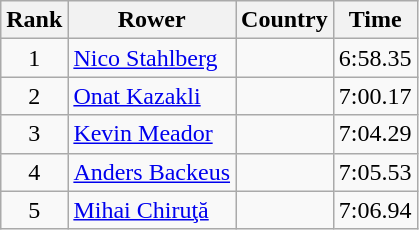<table class="wikitable" style="text-align:center">
<tr>
<th>Rank</th>
<th>Rower</th>
<th>Country</th>
<th>Time</th>
</tr>
<tr>
<td>1</td>
<td align="left"><a href='#'>Nico Stahlberg</a></td>
<td align="left"></td>
<td>6:58.35</td>
</tr>
<tr>
<td>2</td>
<td align="left"><a href='#'>Onat Kazakli</a></td>
<td align="left"></td>
<td>7:00.17</td>
</tr>
<tr>
<td>3</td>
<td align="left"><a href='#'>Kevin Meador</a></td>
<td align="left"></td>
<td>7:04.29</td>
</tr>
<tr>
<td>4</td>
<td align="left"><a href='#'>Anders Backeus</a></td>
<td align="left"></td>
<td>7:05.53</td>
</tr>
<tr>
<td>5</td>
<td align="left"><a href='#'>Mihai Chiruţă</a></td>
<td align="left"></td>
<td>7:06.94</td>
</tr>
</table>
